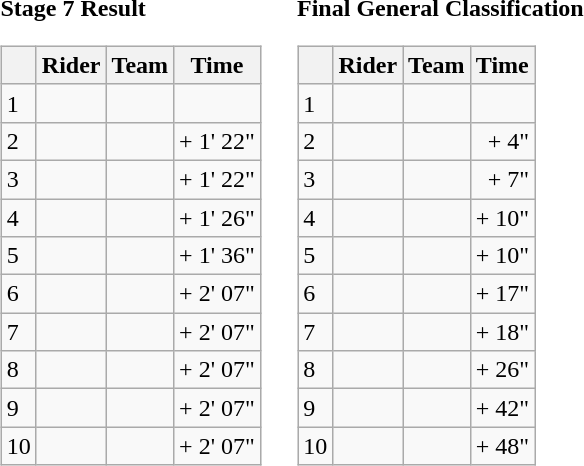<table>
<tr>
<td><strong>Stage 7 Result</strong><br><table class="wikitable">
<tr>
<th></th>
<th>Rider</th>
<th>Team</th>
<th>Time</th>
</tr>
<tr>
<td>1</td>
<td></td>
<td></td>
<td align="right"></td>
</tr>
<tr>
<td>2</td>
<td></td>
<td></td>
<td align="right">+ 1' 22"</td>
</tr>
<tr>
<td>3</td>
<td></td>
<td></td>
<td align="right">+ 1' 22"</td>
</tr>
<tr>
<td>4</td>
<td></td>
<td></td>
<td align="right">+ 1' 26"</td>
</tr>
<tr>
<td>5</td>
<td></td>
<td></td>
<td align="right">+ 1' 36"</td>
</tr>
<tr>
<td>6</td>
<td></td>
<td></td>
<td align="right">+ 2' 07"</td>
</tr>
<tr>
<td>7</td>
<td></td>
<td></td>
<td align="right">+ 2' 07"</td>
</tr>
<tr>
<td>8</td>
<td></td>
<td></td>
<td align="right">+ 2' 07"</td>
</tr>
<tr>
<td>9</td>
<td></td>
<td></td>
<td align="right">+ 2' 07"</td>
</tr>
<tr>
<td>10</td>
<td> </td>
<td></td>
<td align="right">+ 2' 07"</td>
</tr>
</table>
</td>
<td></td>
<td><strong>Final General Classification</strong><br><table class="wikitable">
<tr>
<th></th>
<th>Rider</th>
<th>Team</th>
<th>Time</th>
</tr>
<tr>
<td>1</td>
<td> </td>
<td></td>
<td align="right"></td>
</tr>
<tr>
<td>2</td>
<td></td>
<td></td>
<td align="right">+ 4"</td>
</tr>
<tr>
<td>3</td>
<td></td>
<td></td>
<td align="right">+ 7"</td>
</tr>
<tr>
<td>4</td>
<td></td>
<td></td>
<td align="right">+ 10"</td>
</tr>
<tr>
<td>5</td>
<td></td>
<td></td>
<td align="right">+ 10"</td>
</tr>
<tr>
<td>6</td>
<td></td>
<td></td>
<td align="right">+ 17"</td>
</tr>
<tr>
<td>7</td>
<td></td>
<td></td>
<td align="right">+ 18"</td>
</tr>
<tr>
<td>8</td>
<td></td>
<td></td>
<td align="right">+ 26"</td>
</tr>
<tr>
<td>9</td>
<td></td>
<td></td>
<td align="right">+ 42"</td>
</tr>
<tr>
<td>10</td>
<td></td>
<td></td>
<td align="right">+ 48"</td>
</tr>
</table>
</td>
</tr>
</table>
